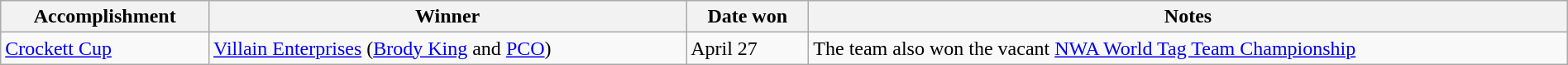<table class="wikitable" style="width:100%;">
<tr>
<th>Accomplishment</th>
<th>Winner</th>
<th>Date won</th>
<th>Notes</th>
</tr>
<tr>
<td><a href='#'>Crockett Cup</a></td>
<td><a href='#'>Villain Enterprises</a> (<a href='#'>Brody King</a> and <a href='#'>PCO</a>)</td>
<td>April 27</td>
<td>The team also won the vacant <a href='#'>NWA World Tag Team Championship</a></td>
</tr>
</table>
